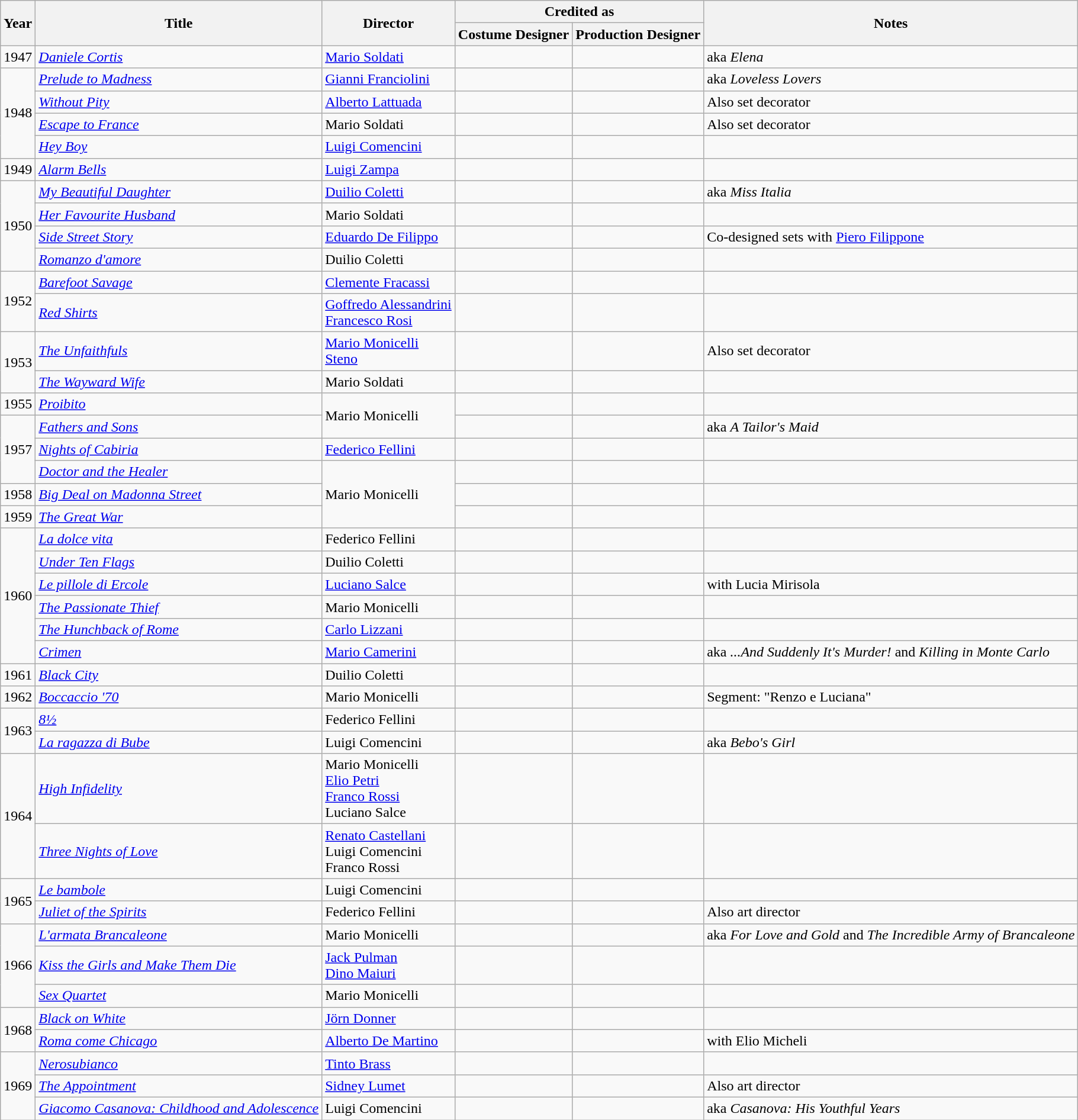<table class="wikitable sortable">
<tr>
<th rowspan="2" scope="col">Year</th>
<th rowspan="2" scope="col">Title</th>
<th rowspan="2" scope="col">Director</th>
<th colspan="2" scope="col">Credited as</th>
<th rowspan="2" class="unsortable" scope="col">Notes</th>
</tr>
<tr>
<th scope="col">Costume Designer</th>
<th scope="col">Production Designer</th>
</tr>
<tr>
<td>1947</td>
<td><em><a href='#'>Daniele Cortis</a></em></td>
<td><a href='#'>Mario Soldati</a></td>
<td></td>
<td></td>
<td>aka <em>Elena</em></td>
</tr>
<tr>
<td rowspan="4">1948</td>
<td><em><a href='#'>Prelude to Madness</a></em></td>
<td><a href='#'>Gianni Franciolini</a></td>
<td></td>
<td></td>
<td>aka <em>Loveless Lovers</em></td>
</tr>
<tr>
<td><em><a href='#'>Without Pity</a></em></td>
<td><a href='#'>Alberto Lattuada</a></td>
<td></td>
<td></td>
<td>Also set decorator</td>
</tr>
<tr>
<td><em><a href='#'>Escape to France</a></em></td>
<td>Mario Soldati</td>
<td></td>
<td></td>
<td>Also set decorator</td>
</tr>
<tr>
<td><em><a href='#'>Hey Boy</a></em></td>
<td><a href='#'>Luigi Comencini</a></td>
<td></td>
<td></td>
<td></td>
</tr>
<tr>
<td>1949</td>
<td><em><a href='#'>Alarm Bells</a></em></td>
<td><a href='#'>Luigi Zampa</a></td>
<td></td>
<td></td>
<td></td>
</tr>
<tr>
<td rowspan="4">1950</td>
<td><em><a href='#'>My Beautiful Daughter</a></em></td>
<td><a href='#'>Duilio Coletti</a></td>
<td></td>
<td></td>
<td>aka <em>Miss Italia</em></td>
</tr>
<tr>
<td><em><a href='#'>Her Favourite Husband</a></em></td>
<td>Mario Soldati</td>
<td></td>
<td></td>
<td></td>
</tr>
<tr>
<td><em><a href='#'>Side Street Story</a></em></td>
<td><a href='#'>Eduardo De Filippo</a></td>
<td></td>
<td></td>
<td>Co-designed sets with <a href='#'>Piero Filippone</a></td>
</tr>
<tr>
<td><em><a href='#'>Romanzo d'amore</a></em></td>
<td>Duilio Coletti</td>
<td></td>
<td></td>
<td></td>
</tr>
<tr>
<td rowspan="2">1952</td>
<td><em><a href='#'>Barefoot Savage</a></em></td>
<td><a href='#'>Clemente Fracassi</a></td>
<td></td>
<td></td>
<td></td>
</tr>
<tr>
<td><em><a href='#'>Red Shirts</a></em></td>
<td><a href='#'>Goffredo Alessandrini</a><br><a href='#'>Francesco Rosi</a></td>
<td></td>
<td></td>
<td></td>
</tr>
<tr>
<td rowspan="2">1953</td>
<td><em><a href='#'>The Unfaithfuls</a></em></td>
<td><a href='#'>Mario Monicelli</a><br><a href='#'>Steno</a></td>
<td></td>
<td></td>
<td>Also set decorator</td>
</tr>
<tr>
<td><em><a href='#'>The Wayward Wife</a></em></td>
<td>Mario Soldati</td>
<td></td>
<td></td>
<td></td>
</tr>
<tr>
<td>1955</td>
<td><em><a href='#'>Proibito</a></em></td>
<td rowspan="2">Mario Monicelli</td>
<td></td>
<td></td>
<td></td>
</tr>
<tr>
<td rowspan="3">1957</td>
<td><em><a href='#'>Fathers and Sons</a></em></td>
<td></td>
<td></td>
<td>aka <em>A Tailor's Maid</em></td>
</tr>
<tr>
<td><em><a href='#'>Nights of Cabiria</a></em></td>
<td><a href='#'>Federico Fellini</a></td>
<td></td>
<td></td>
<td></td>
</tr>
<tr>
<td><em><a href='#'>Doctor and the Healer</a></em></td>
<td rowspan="3">Mario Monicelli</td>
<td></td>
<td></td>
<td></td>
</tr>
<tr>
<td>1958</td>
<td><em><a href='#'>Big Deal on Madonna Street</a></em></td>
<td></td>
<td></td>
<td></td>
</tr>
<tr>
<td>1959</td>
<td><em><a href='#'>The Great War</a></em></td>
<td></td>
<td></td>
<td></td>
</tr>
<tr>
<td rowspan="6">1960</td>
<td><em><a href='#'>La dolce vita</a></em></td>
<td>Federico Fellini</td>
<td></td>
<td></td>
<td></td>
</tr>
<tr>
<td><em><a href='#'>Under Ten Flags</a></em></td>
<td>Duilio Coletti</td>
<td></td>
<td></td>
<td></td>
</tr>
<tr>
<td><em><a href='#'>Le pillole di Ercole</a></em></td>
<td><a href='#'>Luciano Salce</a></td>
<td></td>
<td></td>
<td>with Lucia Mirisola</td>
</tr>
<tr>
<td><em><a href='#'>The Passionate Thief</a></em></td>
<td>Mario Monicelli</td>
<td></td>
<td></td>
<td></td>
</tr>
<tr>
<td><em><a href='#'>The Hunchback of Rome</a></em></td>
<td><a href='#'>Carlo Lizzani</a></td>
<td></td>
<td></td>
<td></td>
</tr>
<tr>
<td><em><a href='#'>Crimen</a></em></td>
<td><a href='#'>Mario Camerini</a></td>
<td></td>
<td></td>
<td>aka <em>...And Suddenly It's Murder!</em> and <em>Killing in Monte Carlo</em></td>
</tr>
<tr>
<td>1961</td>
<td><em><a href='#'>Black City</a></em></td>
<td>Duilio Coletti</td>
<td></td>
<td></td>
<td></td>
</tr>
<tr>
<td>1962</td>
<td><em><a href='#'>Boccaccio '70</a></em></td>
<td>Mario Monicelli</td>
<td></td>
<td></td>
<td>Segment: "Renzo e Luciana"</td>
</tr>
<tr>
<td rowspan="2">1963</td>
<td><em><a href='#'>8½</a></em></td>
<td>Federico Fellini</td>
<td></td>
<td></td>
<td></td>
</tr>
<tr>
<td><em><a href='#'>La ragazza di Bube</a></em></td>
<td>Luigi Comencini</td>
<td></td>
<td></td>
<td>aka <em>Bebo's Girl</em></td>
</tr>
<tr>
<td rowspan="2">1964</td>
<td><em><a href='#'>High Infidelity</a></em></td>
<td>Mario Monicelli<br><a href='#'>Elio Petri</a><br><a href='#'>Franco Rossi</a><br>Luciano Salce</td>
<td></td>
<td></td>
<td></td>
</tr>
<tr>
<td><em><a href='#'>Three Nights of Love</a></em></td>
<td><a href='#'>Renato Castellani</a><br>Luigi Comencini<br>Franco Rossi</td>
<td></td>
<td></td>
<td></td>
</tr>
<tr>
<td rowspan="2">1965</td>
<td><em><a href='#'>Le bambole</a></em></td>
<td>Luigi Comencini</td>
<td></td>
<td></td>
<td></td>
</tr>
<tr>
<td><em><a href='#'>Juliet of the Spirits</a></em></td>
<td>Federico Fellini</td>
<td></td>
<td></td>
<td>Also art director</td>
</tr>
<tr>
<td rowspan="3">1966</td>
<td><em><a href='#'>L'armata Brancaleone</a></em></td>
<td>Mario Monicelli</td>
<td></td>
<td></td>
<td>aka <em>For Love and Gold</em> and <em>The Incredible Army of Brancaleone</em></td>
</tr>
<tr>
<td><em><a href='#'>Kiss the Girls and Make Them Die</a></em></td>
<td><a href='#'>Jack Pulman</a><br><a href='#'>Dino Maiuri</a></td>
<td></td>
<td></td>
<td></td>
</tr>
<tr>
<td><em><a href='#'>Sex Quartet</a></em></td>
<td>Mario Monicelli</td>
<td></td>
<td></td>
<td></td>
</tr>
<tr>
<td rowspan="2">1968</td>
<td><em><a href='#'>Black on White</a></em></td>
<td><a href='#'>Jörn Donner</a></td>
<td></td>
<td></td>
<td></td>
</tr>
<tr>
<td><em><a href='#'>Roma come Chicago</a></em></td>
<td><a href='#'>Alberto De Martino</a></td>
<td></td>
<td></td>
<td>with Elio Micheli</td>
</tr>
<tr>
<td rowspan="3">1969</td>
<td><em><a href='#'>Nerosubianco</a></em></td>
<td><a href='#'>Tinto Brass</a></td>
<td></td>
<td></td>
<td></td>
</tr>
<tr>
<td><em><a href='#'>The Appointment</a></em></td>
<td><a href='#'>Sidney Lumet</a></td>
<td></td>
<td></td>
<td>Also art director</td>
</tr>
<tr>
<td><em><a href='#'>Giacomo Casanova: Childhood and Adolescence</a></em></td>
<td>Luigi Comencini</td>
<td></td>
<td></td>
<td>aka <em>Casanova: His Youthful Years</em></td>
</tr>
</table>
